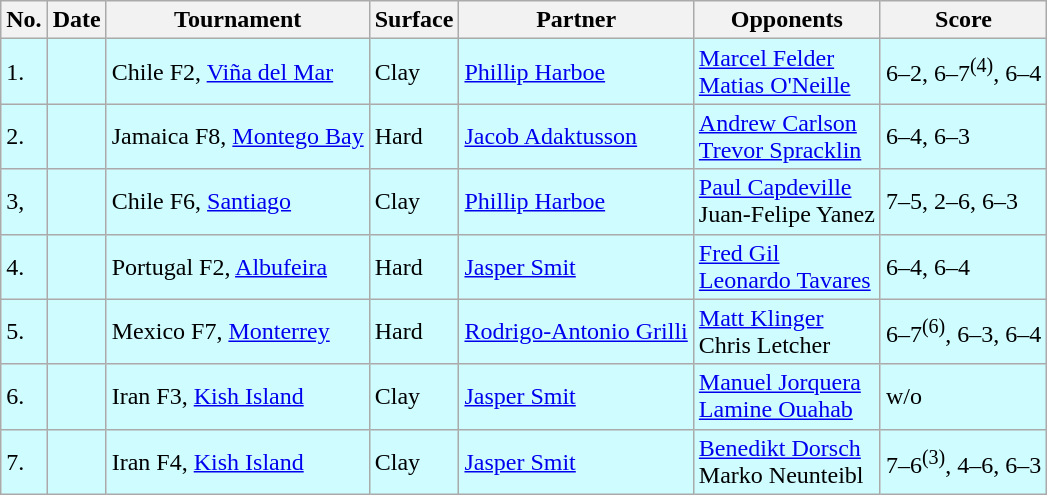<table class="sortable wikitable">
<tr>
<th>No.</th>
<th>Date</th>
<th>Tournament</th>
<th>Surface</th>
<th>Partner</th>
<th>Opponents</th>
<th class="unsortable">Score</th>
</tr>
<tr style="background:#cffcff;">
<td>1.</td>
<td></td>
<td>Chile F2, <a href='#'>Viña del Mar</a></td>
<td>Clay</td>
<td> <a href='#'>Phillip Harboe</a></td>
<td> <a href='#'>Marcel Felder</a> <br>  <a href='#'>Matias O'Neille</a></td>
<td>6–2, 6–7<sup>(4)</sup>, 6–4</td>
</tr>
<tr style="background:#cffcff;">
<td>2.</td>
<td></td>
<td>Jamaica F8, <a href='#'>Montego Bay</a></td>
<td>Hard</td>
<td> <a href='#'>Jacob Adaktusson</a></td>
<td> <a href='#'>Andrew Carlson</a> <br>  <a href='#'>Trevor Spracklin</a></td>
<td>6–4, 6–3</td>
</tr>
<tr style="background:#cffcff;">
<td>3,</td>
<td></td>
<td>Chile F6, <a href='#'>Santiago</a></td>
<td>Clay</td>
<td> <a href='#'>Phillip Harboe</a></td>
<td> <a href='#'>Paul Capdeville</a> <br>  Juan-Felipe Yanez</td>
<td>7–5, 2–6, 6–3</td>
</tr>
<tr style="background:#cffcff;">
<td>4.</td>
<td></td>
<td>Portugal F2, <a href='#'>Albufeira</a></td>
<td>Hard</td>
<td> <a href='#'>Jasper Smit</a></td>
<td> <a href='#'>Fred Gil</a> <br>  <a href='#'>Leonardo Tavares</a></td>
<td>6–4, 6–4</td>
</tr>
<tr style="background:#cffcff;">
<td>5.</td>
<td></td>
<td>Mexico F7, <a href='#'>Monterrey</a></td>
<td>Hard</td>
<td> <a href='#'>Rodrigo-Antonio Grilli</a></td>
<td> <a href='#'>Matt Klinger</a> <br>  Chris Letcher</td>
<td>6–7<sup>(6)</sup>, 6–3, 6–4</td>
</tr>
<tr style="background:#cffcff;">
<td>6.</td>
<td></td>
<td>Iran F3, <a href='#'>Kish Island</a></td>
<td>Clay</td>
<td> <a href='#'>Jasper Smit</a></td>
<td> <a href='#'>Manuel Jorquera</a> <br>  <a href='#'>Lamine Ouahab</a></td>
<td>w/o</td>
</tr>
<tr style="background:#cffcff;">
<td>7.</td>
<td></td>
<td>Iran F4, <a href='#'>Kish Island</a></td>
<td>Clay</td>
<td> <a href='#'>Jasper Smit</a></td>
<td> <a href='#'>Benedikt Dorsch</a> <br>  Marko Neunteibl</td>
<td>7–6<sup>(3)</sup>, 4–6, 6–3</td>
</tr>
</table>
